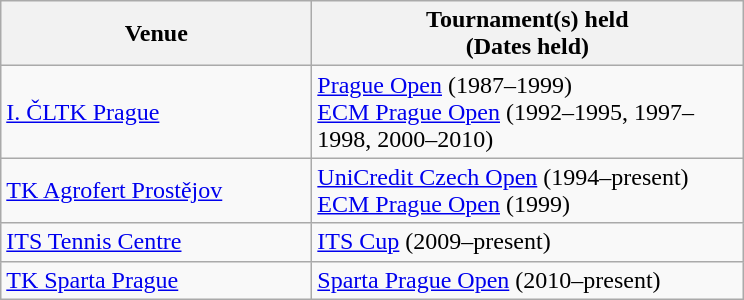<table class=wikitable>
<tr>
<th width=200>Venue</th>
<th width=280>Tournament(s) held<br>(Dates held)</th>
</tr>
<tr>
<td><a href='#'>I. ČLTK Prague</a></td>
<td><a href='#'>Prague Open</a> (1987–1999)<br><a href='#'>ECM Prague Open</a> (1992–1995, 1997–1998, 2000–2010)</td>
</tr>
<tr>
<td><a href='#'>TK Agrofert Prostějov</a></td>
<td><a href='#'>UniCredit Czech Open</a> (1994–present)<br><a href='#'>ECM Prague Open</a> (1999)</td>
</tr>
<tr>
<td><a href='#'>ITS Tennis Centre</a></td>
<td><a href='#'>ITS Cup</a> (2009–present)</td>
</tr>
<tr>
<td><a href='#'>TK Sparta Prague</a></td>
<td><a href='#'>Sparta Prague Open</a> (2010–present)</td>
</tr>
</table>
